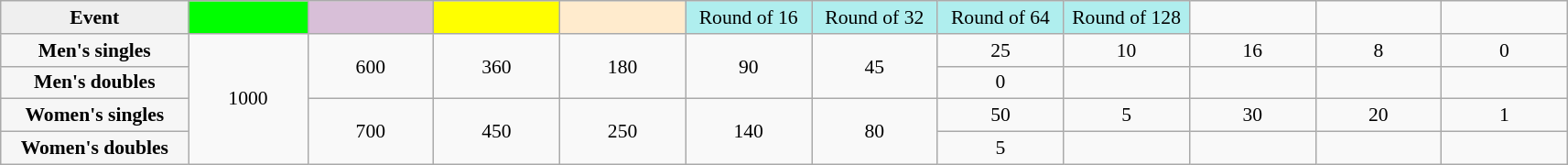<table class=wikitable style=font-size:90%;text-align:center>
<tr>
<td style="width:130px; background:#efefef;"><strong>Event</strong></td>
<td style="width:80px; background:lime;"></td>
<td style="width:85px; background:thistle;"></td>
<td style="width:85px; background:#ff0;"></td>
<td style="width:85px; background:#ffebcd;"></td>
<td style="width:85px; background:#afeeee;">Round of 16</td>
<td style="width:85px; background:#afeeee;">Round of 32</td>
<td style="width:85px; background:#afeeee;">Round of 64</td>
<td style="width:85px; background:#afeeee;">Round of 128</td>
<td width=85></td>
<td width=85></td>
<td width=85></td>
</tr>
<tr>
<th style="background:#f6f6f6;">Men's singles</th>
<td rowspan=4>1000</td>
<td rowspan=2>600</td>
<td rowspan=2>360</td>
<td rowspan=2>180</td>
<td rowspan=2>90</td>
<td rowspan=2>45</td>
<td>25</td>
<td>10</td>
<td>16</td>
<td>8</td>
<td>0</td>
</tr>
<tr>
<th style="background:#f6f6f6;">Men's doubles</th>
<td>0</td>
<td></td>
<td></td>
<td></td>
<td></td>
</tr>
<tr>
<th style="background:#f6f6f6;">Women's singles</th>
<td rowspan=2>700</td>
<td rowspan=2>450</td>
<td rowspan=2>250</td>
<td rowspan=2>140</td>
<td rowspan=2>80</td>
<td>50</td>
<td>5</td>
<td>30</td>
<td>20</td>
<td>1</td>
</tr>
<tr>
<th style="background:#f6f6f6;">Women's doubles</th>
<td>5</td>
<td></td>
<td></td>
<td></td>
<td></td>
</tr>
</table>
